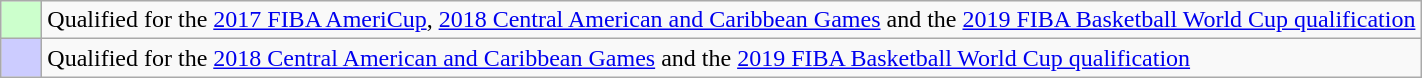<table class="wikitable">
<tr>
<td width=20px bgcolor="#ccffcc"></td>
<td>Qualified for the <a href='#'>2017 FIBA AmeriCup</a>, <a href='#'>2018 Central American and Caribbean Games</a> and the <a href='#'>2019 FIBA Basketball World Cup qualification</a></td>
</tr>
<tr>
<td width=10px bgcolor="#ccccff"></td>
<td>Qualified for the <a href='#'>2018 Central American and Caribbean Games</a> and the <a href='#'>2019 FIBA Basketball World Cup qualification</a></td>
</tr>
</table>
